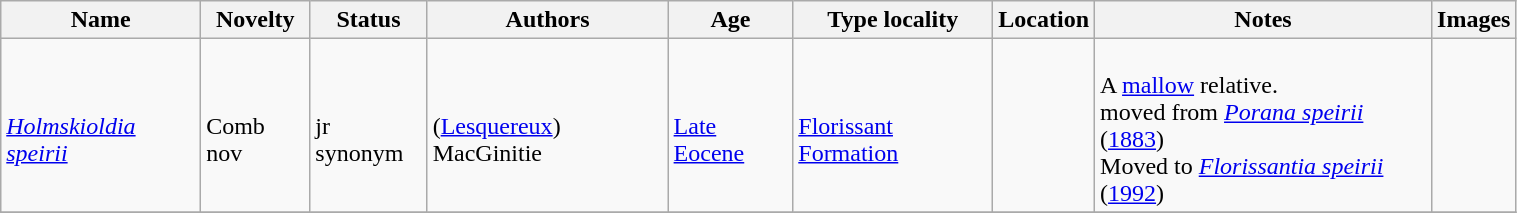<table class="wikitable sortable" align="center" width="80%">
<tr>
<th>Name</th>
<th>Novelty</th>
<th>Status</th>
<th>Authors</th>
<th>Age</th>
<th>Type locality</th>
<th>Location</th>
<th>Notes</th>
<th>Images</th>
</tr>
<tr>
<td><br><em><a href='#'>Holmskioldia speirii</a></em></td>
<td><br>Comb nov</td>
<td><br>jr synonym</td>
<td><br>(<a href='#'>Lesquereux</a>) MacGinitie</td>
<td><br><a href='#'>Late Eocene</a></td>
<td><br><a href='#'>Florissant Formation</a></td>
<td><br><br></td>
<td><br>A <a href='#'>mallow</a> relative.<br> moved from <em><a href='#'>Porana speirii</a></em> (<a href='#'>1883</a>)<br> Moved to <em><a href='#'>Florissantia speirii</a></em> (<a href='#'>1992</a>)</td>
<td><br></td>
</tr>
<tr>
</tr>
</table>
